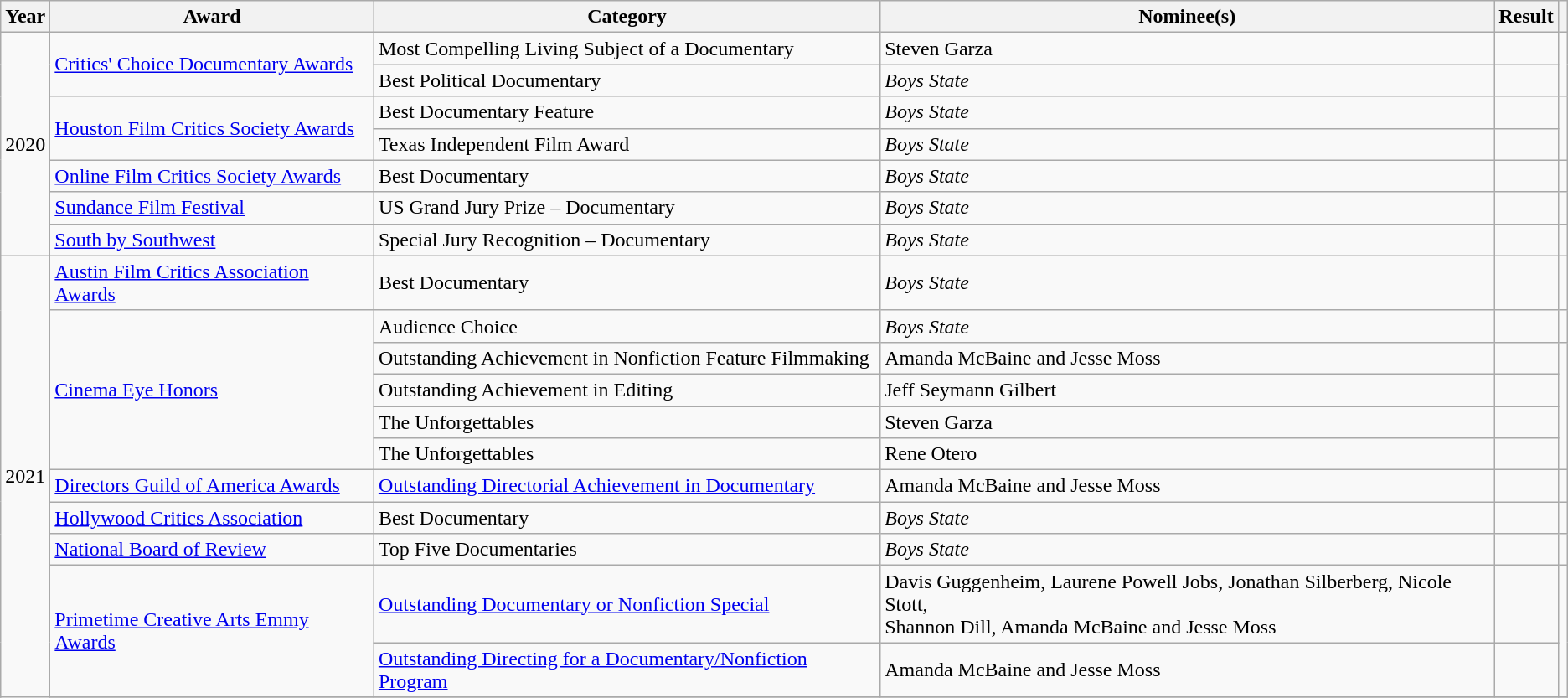<table class="wikitable sortable">
<tr>
<th>Year</th>
<th>Award</th>
<th>Category</th>
<th>Nominee(s)</th>
<th>Result</th>
<th></th>
</tr>
<tr>
<td rowspan="7" align="center">2020</td>
<td rowspan="2"><a href='#'>Critics' Choice Documentary Awards</a></td>
<td>Most Compelling Living Subject of a Documentary</td>
<td>Steven Garza</td>
<td></td>
<td rowspan="2" align="center"></td>
</tr>
<tr>
<td>Best Political Documentary</td>
<td><em>Boys State</em></td>
<td></td>
</tr>
<tr>
<td rowspan="2"><a href='#'>Houston Film Critics Society Awards</a></td>
<td>Best Documentary Feature</td>
<td><em>Boys State</em></td>
<td></td>
<td rowspan="2" align="center"></td>
</tr>
<tr>
<td>Texas Independent Film Award</td>
<td><em>Boys State</em></td>
<td></td>
</tr>
<tr>
<td><a href='#'>Online Film Critics Society Awards</a></td>
<td>Best Documentary</td>
<td><em>Boys State</em></td>
<td></td>
<td align="center"></td>
</tr>
<tr>
<td><a href='#'>Sundance Film Festival</a></td>
<td>US Grand Jury Prize – Documentary</td>
<td><em>Boys State</em></td>
<td></td>
<td align="center"></td>
</tr>
<tr>
<td><a href='#'>South by Southwest</a></td>
<td>Special Jury Recognition – Documentary</td>
<td><em>Boys State</em></td>
<td></td>
<td align="center"></td>
</tr>
<tr>
<td rowspan="13" align="center">2021</td>
<td><a href='#'>Austin Film Critics Association Awards</a></td>
<td>Best Documentary</td>
<td><em>Boys State</em></td>
<td></td>
<td align="center"></td>
</tr>
<tr>
<td rowspan="5"><a href='#'>Cinema Eye Honors</a></td>
<td>Audience Choice</td>
<td><em>Boys State</em></td>
<td></td>
<td align="center"></td>
</tr>
<tr>
<td>Outstanding Achievement in Nonfiction Feature Filmmaking</td>
<td>Amanda McBaine and Jesse Moss</td>
<td></td>
<td rowspan="4" align="center"></td>
</tr>
<tr>
<td>Outstanding Achievement in Editing</td>
<td>Jeff Seymann Gilbert</td>
<td></td>
</tr>
<tr>
<td>The Unforgettables</td>
<td>Steven Garza</td>
<td></td>
</tr>
<tr>
<td>The Unforgettables</td>
<td>Rene Otero</td>
<td></td>
</tr>
<tr>
<td><a href='#'>Directors Guild of America Awards</a></td>
<td><a href='#'>Outstanding Directorial Achievement in Documentary</a></td>
<td>Amanda McBaine and Jesse Moss</td>
<td></td>
<td align="center"></td>
</tr>
<tr>
<td><a href='#'>Hollywood Critics Association</a></td>
<td>Best Documentary</td>
<td><em>Boys State</em></td>
<td></td>
<td align="center"></td>
</tr>
<tr>
<td><a href='#'>National Board of Review</a></td>
<td>Top Five Documentaries</td>
<td><em>Boys State</em></td>
<td></td>
<td align="center"></td>
</tr>
<tr>
<td rowspan="2"><a href='#'>Primetime Creative Arts Emmy Awards</a></td>
<td><a href='#'>Outstanding Documentary or Nonfiction Special</a></td>
<td>Davis Guggenheim, Laurene Powell Jobs, Jonathan Silberberg, Nicole Stott, <br> Shannon Dill, Amanda McBaine and Jesse Moss</td>
<td></td>
<td align="center" rowspan="2"></td>
</tr>
<tr>
<td><a href='#'>Outstanding Directing for a Documentary/Nonfiction Program</a></td>
<td>Amanda McBaine and Jesse Moss</td>
<td></td>
</tr>
<tr>
</tr>
</table>
